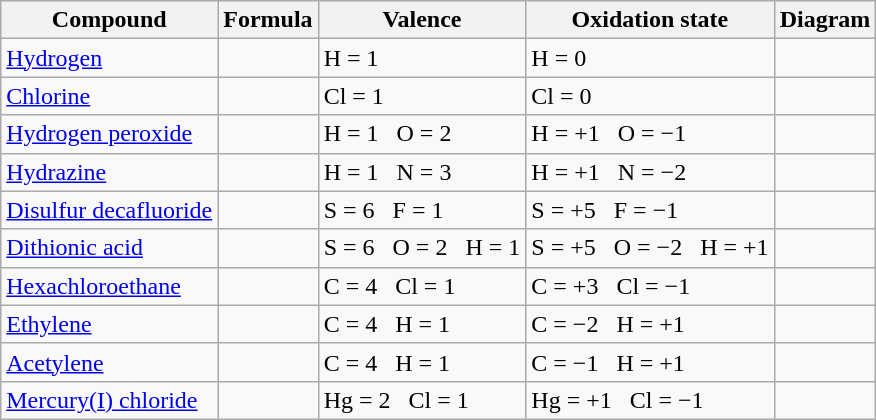<table class="wikitable">
<tr>
<th>Compound</th>
<th>Formula</th>
<th>Valence</th>
<th>Oxidation state</th>
<th>Diagram</th>
</tr>
<tr>
<td><a href='#'>Hydrogen</a></td>
<td></td>
<td>H = 1</td>
<td>H = 0</td>
<td></td>
</tr>
<tr>
<td><a href='#'>Chlorine</a></td>
<td></td>
<td>Cl = 1</td>
<td>Cl = 0</td>
<td></td>
</tr>
<tr>
<td><a href='#'>Hydrogen peroxide</a></td>
<td></td>
<td>H = 1   O = 2</td>
<td>H = +1   O = −1</td>
<td></td>
</tr>
<tr>
<td><a href='#'>Hydrazine</a></td>
<td></td>
<td>H = 1   N = 3</td>
<td>H = +1   N = −2</td>
<td></td>
</tr>
<tr>
<td><a href='#'>Disulfur decafluoride</a></td>
<td></td>
<td>S = 6   F = 1</td>
<td>S = +5   F = −1</td>
<td></td>
</tr>
<tr>
<td><a href='#'>Dithionic acid</a></td>
<td></td>
<td>S = 6   O = 2   H = 1</td>
<td>S = +5   O = −2   H = +1</td>
<td></td>
</tr>
<tr>
<td><a href='#'>Hexachloroethane</a></td>
<td></td>
<td>C = 4   Cl = 1</td>
<td>C = +3   Cl = −1</td>
<td></td>
</tr>
<tr>
<td><a href='#'>Ethylene</a></td>
<td></td>
<td>C = 4   H = 1</td>
<td>C = −2   H = +1</td>
<td></td>
</tr>
<tr>
<td><a href='#'>Acetylene</a></td>
<td></td>
<td>C = 4   H = 1</td>
<td>C = −1   H = +1</td>
<td></td>
</tr>
<tr>
<td><a href='#'>Mercury(I) chloride</a></td>
<td></td>
<td>Hg = 2   Cl = 1</td>
<td>Hg = +1   Cl = −1</td>
<td></td>
</tr>
</table>
